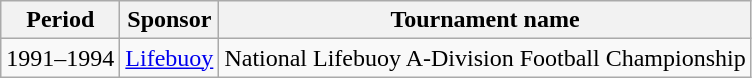<table class="wikitable" style="text-align:left;">
<tr>
<th>Period</th>
<th>Sponsor</th>
<th>Tournament name</th>
</tr>
<tr>
<td>1991–1994</td>
<td><a href='#'>Lifebuoy</a></td>
<td>National Lifebuoy A-Division Football Championship</td>
</tr>
</table>
